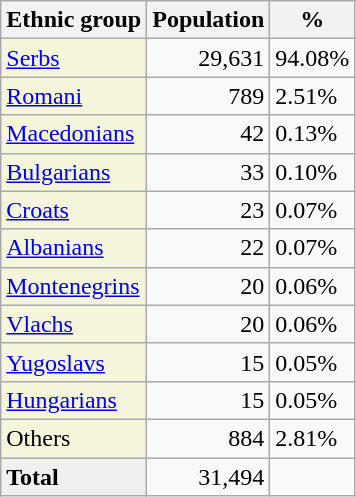<table class="wikitable">
<tr>
<th>Ethnic group</th>
<th>Population</th>
<th>%</th>
</tr>
<tr>
<td style="background:#F5F5DC;"><a href='#'>Serbs</a></td>
<td align="right">29,631</td>
<td>94.08%</td>
</tr>
<tr>
<td style="background:#F5F5DC;"><a href='#'>Romani</a></td>
<td align="right">789</td>
<td>2.51%</td>
</tr>
<tr>
<td style="background:#F5F5DC;"><a href='#'>Macedonians</a></td>
<td align="right">42</td>
<td>0.13%</td>
</tr>
<tr>
<td style="background:#F5F5DC;"><a href='#'>Bulgarians</a></td>
<td align="right">33</td>
<td>0.10%</td>
</tr>
<tr>
<td style="background:#F5F5DC;"><a href='#'>Croats</a></td>
<td align="right">23</td>
<td>0.07%</td>
</tr>
<tr>
<td style="background:#F5F5DC;"><a href='#'>Albanians</a></td>
<td align="right">22</td>
<td>0.07%</td>
</tr>
<tr>
<td style="background:#F5F5DC;"><a href='#'>Montenegrins</a></td>
<td align="right">20</td>
<td>0.06%</td>
</tr>
<tr>
<td style="background:#F5F5DC;"><a href='#'>Vlachs</a></td>
<td align="right">20</td>
<td>0.06%</td>
</tr>
<tr>
<td style="background:#F5F5DC;"><a href='#'>Yugoslavs</a></td>
<td align="right">15</td>
<td>0.05%</td>
</tr>
<tr>
<td style="background:#F5F5DC;"><a href='#'>Hungarians</a></td>
<td align="right">15</td>
<td>0.05%</td>
</tr>
<tr>
<td style="background:#F5F5DC;">Others</td>
<td align="right">884</td>
<td>2.81%</td>
</tr>
<tr>
<td style="background:#F0F0F0;"><strong>Total</strong></td>
<td align="right">31,494</td>
<td></td>
</tr>
</table>
